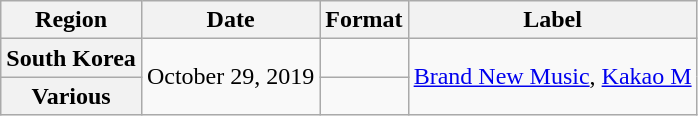<table class="wikitable plainrowheaders">
<tr>
<th scope="col">Region</th>
<th>Date</th>
<th>Format</th>
<th>Label</th>
</tr>
<tr>
<th scope="row">South Korea</th>
<td rowspan="2">October 29, 2019</td>
<td></td>
<td rowspan="2"><a href='#'>Brand New Music</a>, <a href='#'>Kakao M</a></td>
</tr>
<tr>
<th scope="row">Various</th>
<td></td>
</tr>
</table>
